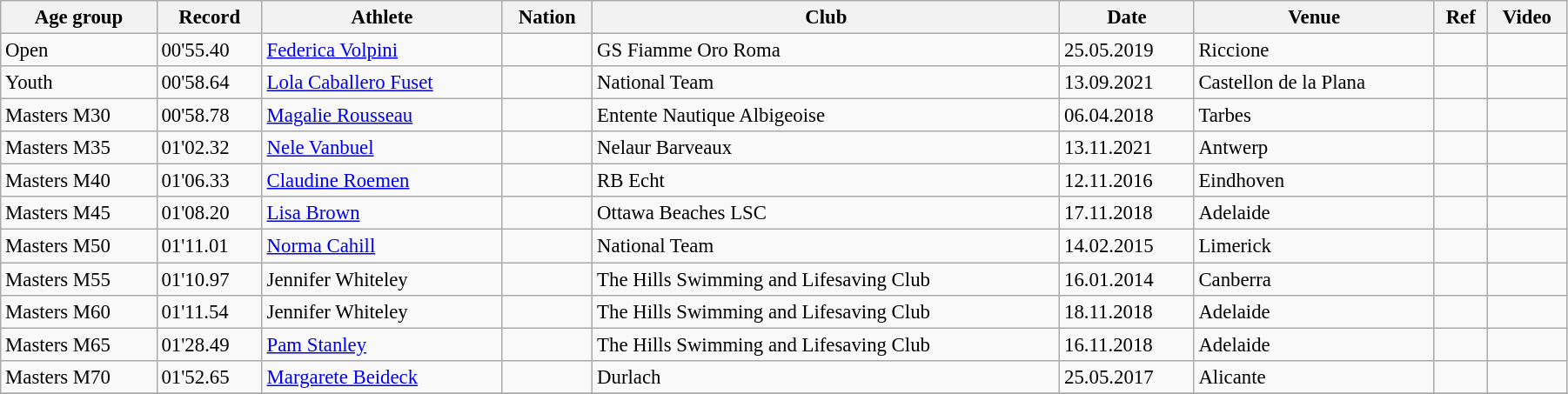<table class="wikitable" style="font-size:95%; width: 95%;">
<tr>
<th>Age group</th>
<th>Record</th>
<th>Athlete</th>
<th>Nation</th>
<th>Club</th>
<th>Date</th>
<th>Venue</th>
<th>Ref</th>
<th>Video</th>
</tr>
<tr>
<td>Open</td>
<td>00'55.40</td>
<td><a href='#'>Federica Volpini</a></td>
<td></td>
<td>GS Fiamme Oro Roma</td>
<td>25.05.2019</td>
<td>Riccione</td>
<td></td>
<td></td>
</tr>
<tr>
<td>Youth</td>
<td>00'58.64</td>
<td><a href='#'>Lola Caballero Fuset</a></td>
<td></td>
<td>National Team</td>
<td>13.09.2021</td>
<td>Castellon de la Plana</td>
<td></td>
<td></td>
</tr>
<tr>
<td>Masters M30</td>
<td>00'58.78</td>
<td><a href='#'>Magalie Rousseau</a></td>
<td></td>
<td>Entente Nautique Albigeoise</td>
<td>06.04.2018</td>
<td>Tarbes</td>
<td></td>
<td></td>
</tr>
<tr>
<td>Masters M35</td>
<td>01'02.32</td>
<td><a href='#'>Nele Vanbuel</a></td>
<td></td>
<td>Nelaur Barveaux</td>
<td>13.11.2021</td>
<td>Antwerp</td>
<td></td>
<td></td>
</tr>
<tr>
<td>Masters M40</td>
<td>01'06.33</td>
<td><a href='#'>Claudine Roemen</a></td>
<td></td>
<td>RB Echt</td>
<td>12.11.2016</td>
<td>Eindhoven</td>
<td></td>
<td></td>
</tr>
<tr>
<td>Masters M45</td>
<td>01'08.20</td>
<td><a href='#'>Lisa Brown</a></td>
<td></td>
<td>Ottawa Beaches LSC</td>
<td>17.11.2018</td>
<td>Adelaide</td>
<td></td>
<td></td>
</tr>
<tr>
<td>Masters M50</td>
<td>01'11.01</td>
<td><a href='#'>Norma Cahill</a></td>
<td></td>
<td>National Team</td>
<td>14.02.2015</td>
<td>Limerick</td>
<td></td>
<td></td>
</tr>
<tr>
<td>Masters M55</td>
<td>01'10.97</td>
<td>Jennifer Whiteley</td>
<td></td>
<td>The Hills Swimming and Lifesaving Club</td>
<td>16.01.2014</td>
<td>Canberra</td>
<td></td>
<td></td>
</tr>
<tr>
<td>Masters M60</td>
<td>01'11.54</td>
<td>Jennifer Whiteley</td>
<td></td>
<td>The Hills Swimming and Lifesaving Club</td>
<td>18.11.2018</td>
<td>Adelaide</td>
<td></td>
<td></td>
</tr>
<tr>
<td>Masters M65</td>
<td>01'28.49</td>
<td><a href='#'>Pam Stanley</a></td>
<td></td>
<td>The Hills Swimming and Lifesaving Club</td>
<td>16.11.2018</td>
<td>Adelaide</td>
<td></td>
<td></td>
</tr>
<tr>
<td>Masters M70</td>
<td>01'52.65</td>
<td><a href='#'>Margarete Beideck</a></td>
<td></td>
<td>Durlach</td>
<td>25.05.2017</td>
<td>Alicante</td>
<td></td>
<td></td>
</tr>
<tr>
</tr>
<tr style="background:#f0f0f0;">
</tr>
</table>
